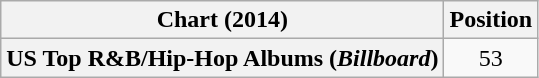<table class="wikitable plainrowheaders" style="text-align:center">
<tr>
<th scope="col">Chart (2014)</th>
<th scope="col">Position</th>
</tr>
<tr>
<th scope="row">US Top R&B/Hip-Hop Albums (<em>Billboard</em>)</th>
<td>53</td>
</tr>
</table>
